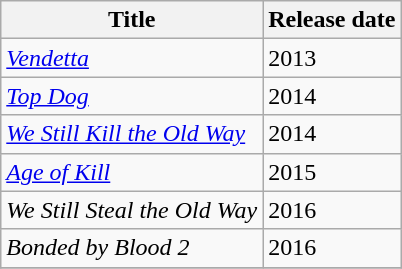<table class="wikitable">
<tr>
<th>Title</th>
<th>Release date</th>
</tr>
<tr>
<td><em><a href='#'>Vendetta</a></em></td>
<td>2013</td>
</tr>
<tr>
<td><em><a href='#'>Top Dog</a></em></td>
<td>2014</td>
</tr>
<tr>
<td><em><a href='#'>We Still Kill the Old Way</a></em></td>
<td>2014</td>
</tr>
<tr>
<td><em><a href='#'>Age of Kill</a></em></td>
<td>2015</td>
</tr>
<tr>
<td><em>We Still Steal the Old Way</em></td>
<td>2016</td>
</tr>
<tr>
<td><em>Bonded by Blood 2</em></td>
<td>2016</td>
</tr>
<tr>
</tr>
</table>
